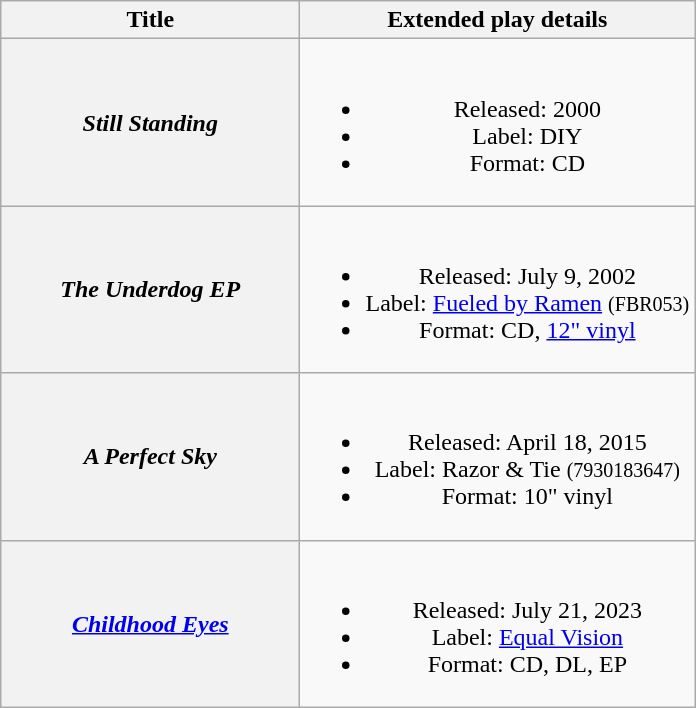<table class="wikitable plainrowheaders" style="text-align:center;" border="1">
<tr>
<th scope="col" style="width:12em;">Title</th>
<th scope="col" style="width:16em;">Extended play details</th>
</tr>
<tr>
<th scope="row"><em>Still Standing</em></th>
<td><br><ul><li>Released: 2000</li><li>Label: DIY</li><li>Format: CD</li></ul></td>
</tr>
<tr>
<th scope="row"><em>The Underdog EP</em></th>
<td><br><ul><li>Released: July 9, 2002</li><li>Label: <a href='#'>Fueled by Ramen</a> <small>(FBR053)</small></li><li>Format: CD, <a href='#'>12" vinyl</a></li></ul></td>
</tr>
<tr>
<th scope="row"><em>A Perfect Sky</em></th>
<td><br><ul><li>Released: April 18, 2015</li><li>Label: Razor & Tie <small>(7930183647)</small></li><li>Format: 10" vinyl</li></ul></td>
</tr>
<tr>
<th scope="row"><em><a href='#'>Childhood Eyes</a></em></th>
<td><br><ul><li>Released: July 21, 2023</li><li>Label: <a href='#'>Equal Vision</a></li><li>Format: CD, DL, EP</li></ul></td>
</tr>
</table>
